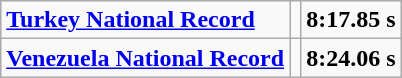<table class="wikitable">
<tr>
<td><strong><a href='#'>Turkey National Record</a></strong></td>
<td></td>
<td><strong>8:17.85 s</strong></td>
</tr>
<tr>
<td><strong><a href='#'>Venezuela National Record</a></strong></td>
<td></td>
<td><strong>8:24.06 s</strong></td>
</tr>
</table>
